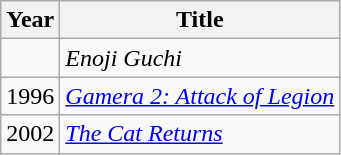<table class="wikitable">
<tr>
<th>Year</th>
<th>Title</th>
</tr>
<tr>
<td></td>
<td><em>Enoji Guchi</em></td>
</tr>
<tr>
<td>1996</td>
<td><em><a href='#'>Gamera 2: Attack of Legion</a></em></td>
</tr>
<tr>
<td>2002</td>
<td><em><a href='#'>The Cat Returns</a></em></td>
</tr>
</table>
